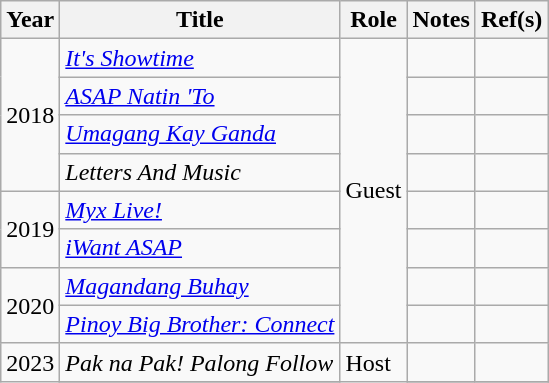<table class="wikitable plainrowheaders sortable">
<tr>
<th scope="col">Year</th>
<th scope="col">Title</th>
<th scope="col">Role</th>
<th>Notes</th>
<th>Ref(s)</th>
</tr>
<tr>
<td rowspan="4">2018</td>
<td><em><a href='#'>It's Showtime</a></em></td>
<td rowspan="8">Guest</td>
<td></td>
<td></td>
</tr>
<tr>
<td><em><a href='#'>ASAP Natin 'To</a></em></td>
<td></td>
<td></td>
</tr>
<tr>
<td><em><a href='#'>Umagang Kay Ganda</a></em></td>
<td></td>
<td></td>
</tr>
<tr>
<td><em>Letters And Music</em></td>
<td></td>
<td></td>
</tr>
<tr>
<td rowspan="2">2019</td>
<td><a href='#'><em>Myx Live!</em></a></td>
<td></td>
<td></td>
</tr>
<tr>
<td><em><a href='#'>iWant ASAP</a></em></td>
<td></td>
<td></td>
</tr>
<tr>
<td rowspan="2">2020</td>
<td><em><a href='#'>Magandang Buhay</a></em></td>
<td></td>
<td></td>
</tr>
<tr>
<td><em><a href='#'>Pinoy Big Brother: Connect</a></em></td>
<td></td>
<td></td>
</tr>
<tr>
<td rowspan="2">2023</td>
<td><em>Pak na Pak! Palong Follow</em></td>
<td rowspan="8">Host</td>
<td></td>
<td></td>
</tr>
<tr>
</tr>
</table>
